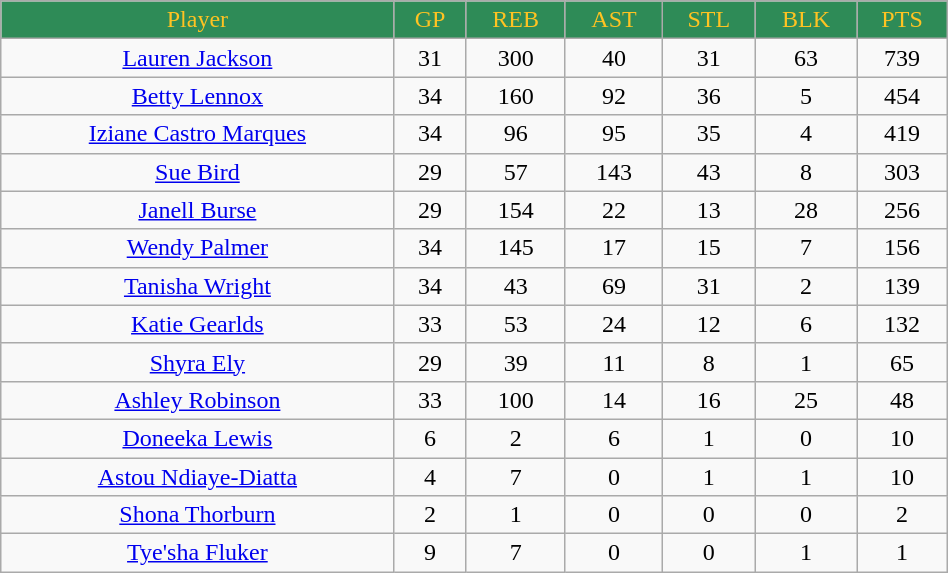<table class="wikitable" width="50%">
<tr align="center" style="background:#2e8b57; color:#ffc322;">
<td>Player</td>
<td>GP</td>
<td>REB</td>
<td>AST</td>
<td>STL</td>
<td>BLK</td>
<td>PTS</td>
</tr>
<tr align="center">
<td><a href='#'>Lauren Jackson</a></td>
<td>31</td>
<td>300</td>
<td>40</td>
<td>31</td>
<td>63</td>
<td>739</td>
</tr>
<tr align="center">
<td><a href='#'>Betty Lennox</a></td>
<td>34</td>
<td>160</td>
<td>92</td>
<td>36</td>
<td>5</td>
<td>454</td>
</tr>
<tr align="center">
<td><a href='#'>Iziane Castro Marques</a></td>
<td>34</td>
<td>96</td>
<td>95</td>
<td>35</td>
<td>4</td>
<td>419</td>
</tr>
<tr align="center">
<td><a href='#'>Sue Bird</a></td>
<td>29</td>
<td>57</td>
<td>143</td>
<td>43</td>
<td>8</td>
<td>303</td>
</tr>
<tr align="center">
<td><a href='#'>Janell Burse</a></td>
<td>29</td>
<td>154</td>
<td>22</td>
<td>13</td>
<td>28</td>
<td>256</td>
</tr>
<tr align="center">
<td><a href='#'>Wendy Palmer</a></td>
<td>34</td>
<td>145</td>
<td>17</td>
<td>15</td>
<td>7</td>
<td>156</td>
</tr>
<tr align="center">
<td><a href='#'>Tanisha Wright</a></td>
<td>34</td>
<td>43</td>
<td>69</td>
<td>31</td>
<td>2</td>
<td>139</td>
</tr>
<tr align="center">
<td><a href='#'>Katie Gearlds</a></td>
<td>33</td>
<td>53</td>
<td>24</td>
<td>12</td>
<td>6</td>
<td>132</td>
</tr>
<tr align="center">
<td><a href='#'>Shyra Ely</a></td>
<td>29</td>
<td>39</td>
<td>11</td>
<td>8</td>
<td>1</td>
<td>65</td>
</tr>
<tr align="center">
<td><a href='#'>Ashley Robinson</a></td>
<td>33</td>
<td>100</td>
<td>14</td>
<td>16</td>
<td>25</td>
<td>48</td>
</tr>
<tr align="center">
<td><a href='#'>Doneeka Lewis</a></td>
<td>6</td>
<td>2</td>
<td>6</td>
<td>1</td>
<td>0</td>
<td>10</td>
</tr>
<tr align="center">
<td><a href='#'>Astou Ndiaye-Diatta</a></td>
<td>4</td>
<td>7</td>
<td>0</td>
<td>1</td>
<td>1</td>
<td>10</td>
</tr>
<tr align="center">
<td><a href='#'>Shona Thorburn</a></td>
<td>2</td>
<td>1</td>
<td>0</td>
<td>0</td>
<td>0</td>
<td>2</td>
</tr>
<tr align="center">
<td><a href='#'>Tye'sha Fluker</a></td>
<td>9</td>
<td>7</td>
<td>0</td>
<td>0</td>
<td>1</td>
<td>1</td>
</tr>
</table>
